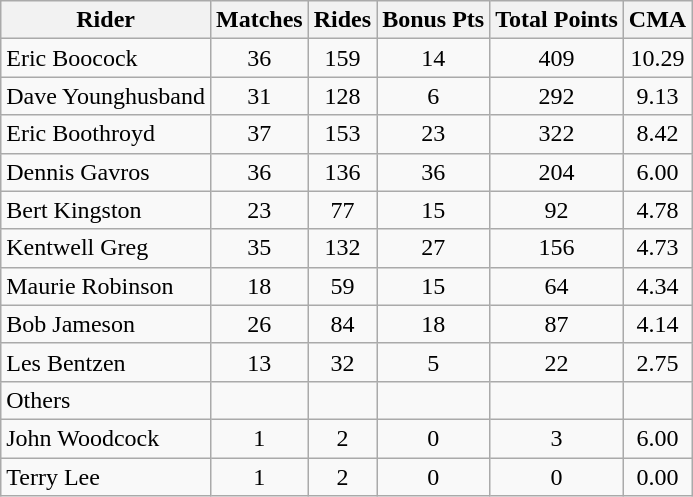<table class="wikitable">
<tr |align = "center" |>
<th>Rider</th>
<th>Matches</th>
<th>Rides</th>
<th>Bonus Pts</th>
<th>Total Points</th>
<th>CMA</th>
</tr>
<tr>
<td>Eric Boocock</td>
<td align = "center">36</td>
<td align = "center">159</td>
<td align = "center">14</td>
<td align = "center">409</td>
<td align = "center">10.29</td>
</tr>
<tr>
<td>Dave Younghusband</td>
<td align = "center">31</td>
<td align = "center">128</td>
<td align = "center">6</td>
<td align = "center">292</td>
<td align = "center">9.13</td>
</tr>
<tr>
<td>Eric Boothroyd</td>
<td align = "center">37</td>
<td align = "center">153</td>
<td align = "center">23</td>
<td align = "center">322</td>
<td align = "center">8.42</td>
</tr>
<tr>
<td>Dennis Gavros</td>
<td align = "center">36</td>
<td align = "center">136</td>
<td align = "center">36</td>
<td align = "center">204</td>
<td align = "center">6.00</td>
</tr>
<tr>
<td>Bert Kingston</td>
<td align = "center">23</td>
<td align = "center">77</td>
<td align = "center">15</td>
<td align = "center">92</td>
<td align = "center">4.78</td>
</tr>
<tr>
<td>Kentwell Greg</td>
<td align = "center">35</td>
<td align = "center">132</td>
<td align = "center">27</td>
<td align = "center">156</td>
<td align = "center">4.73</td>
</tr>
<tr>
<td>Maurie Robinson</td>
<td align = "center">18</td>
<td align = "center">59</td>
<td align = "center">15</td>
<td align = "center">64</td>
<td align = "center">4.34</td>
</tr>
<tr>
<td>Bob Jameson</td>
<td align = "center">26</td>
<td align = "center">84</td>
<td align = "center">18</td>
<td align = "center">87</td>
<td align = "center">4.14</td>
</tr>
<tr>
<td>Les Bentzen</td>
<td align = "center">13</td>
<td align = "center">32</td>
<td align = "center">5</td>
<td align = "center">22</td>
<td align = "center">2.75</td>
</tr>
<tr>
<td>Others</td>
<td align = "center"></td>
<td align = "center"></td>
<td align = "center"></td>
<td align = "center"></td>
<td align = "center"></td>
</tr>
<tr>
<td>John Woodcock</td>
<td align = "center">1</td>
<td align = "center">2</td>
<td align = "center">0</td>
<td align = "center">3</td>
<td align = "center">6.00</td>
</tr>
<tr>
<td>Terry Lee</td>
<td align = "center">1</td>
<td align = "center">2</td>
<td align = "center">0</td>
<td align = "center">0</td>
<td align = "center">0.00</td>
</tr>
</table>
